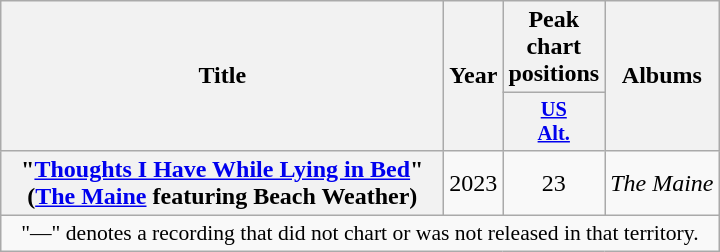<table class="wikitable plainrowheaders" style="text-align:center;">
<tr>
<th scope="col" rowspan="2" style="width:18em;">Title</th>
<th scope="col" rowspan="2">Year</th>
<th scope="col" colspan="1">Peak chart positions</th>
<th scope="col" rowspan="2">Albums</th>
</tr>
<tr>
<th scope="col" style="width:3em;font-size:85%;"><a href='#'>US<br>Alt.</a><br></th>
</tr>
<tr>
<th scope="row">"<a href='#'>Thoughts I Have While Lying in Bed</a>"<br><span>(<a href='#'>The Maine</a> featuring Beach Weather)</span></th>
<td>2023</td>
<td>23</td>
<td><em>The Maine</em></td>
</tr>
<tr>
<td colspan="8" style="font-size:90%">"—" denotes a recording that did not chart or was not released in that territory.</td>
</tr>
</table>
